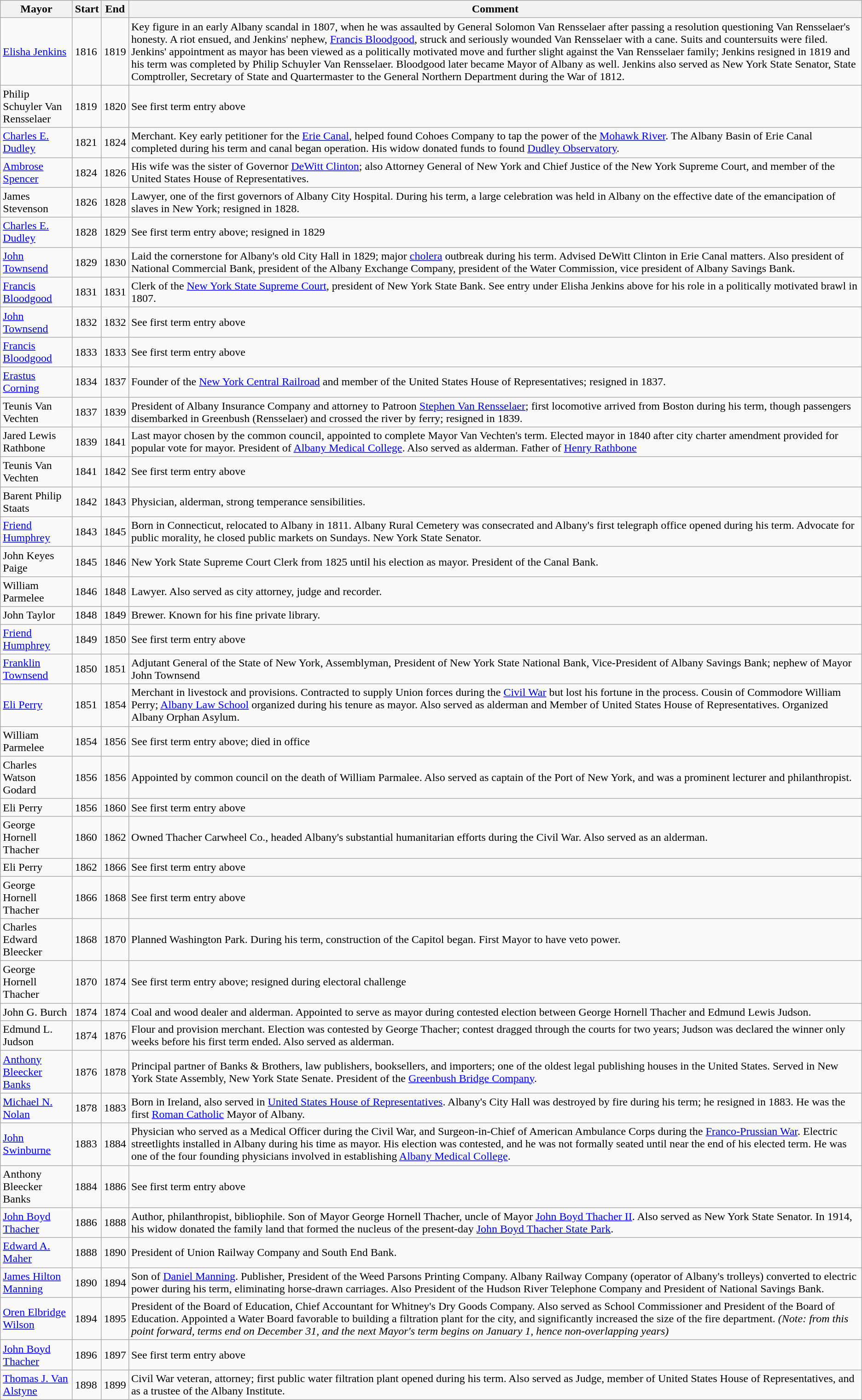<table class="wikitable">
<tr>
<th>Mayor</th>
<th>Start</th>
<th>End</th>
<th>Comment</th>
</tr>
<tr>
<td><a href='#'>Elisha Jenkins</a></td>
<td>1816</td>
<td>1819</td>
<td>Key figure in an early Albany scandal in 1807, when he was assaulted by General Solomon Van Rensselaer after passing a resolution questioning Van Rensselaer's honesty. A riot ensued, and Jenkins' nephew, <a href='#'>Francis Bloodgood</a>, struck and seriously wounded Van Rensselaer with a cane. Suits and countersuits were filed. Jenkins' appointment as mayor has been viewed as a politically motivated move and further slight against the Van Rensselaer family; Jenkins resigned in 1819 and his term was completed by Philip Schuyler Van Rensselaer. Bloodgood later became Mayor of Albany as well. Jenkins also served as New York State Senator, State Comptroller, Secretary of State and Quartermaster to the General Northern Department during the War of 1812.</td>
</tr>
<tr>
<td>Philip Schuyler Van Rensselaer</td>
<td>1819</td>
<td>1820</td>
<td>See first term entry above</td>
</tr>
<tr>
<td><a href='#'>Charles E. Dudley</a></td>
<td>1821</td>
<td>1824</td>
<td>Merchant. Key early petitioner for the <a href='#'>Erie Canal</a>, helped found Cohoes Company to tap the power of the <a href='#'>Mohawk River</a>. The Albany Basin of Erie Canal completed during his term and canal began operation. His widow donated funds to found <a href='#'>Dudley Observatory</a>.</td>
</tr>
<tr>
<td><a href='#'>Ambrose Spencer</a></td>
<td>1824</td>
<td>1826</td>
<td>His wife was the sister of Governor <a href='#'>DeWitt Clinton</a>; also Attorney General of New York and Chief Justice of the New York Supreme Court, and member of the United States House of Representatives.</td>
</tr>
<tr>
<td>James Stevenson</td>
<td>1826</td>
<td>1828</td>
<td>Lawyer, one of the first governors of Albany City Hospital. During his term, a large celebration was held in Albany on the effective date of the emancipation of slaves in New York; resigned in 1828.</td>
</tr>
<tr>
<td><a href='#'>Charles E. Dudley</a></td>
<td>1828</td>
<td>1829</td>
<td>See first term entry above; resigned in 1829</td>
</tr>
<tr>
<td><a href='#'>John Townsend</a></td>
<td>1829</td>
<td>1830</td>
<td>Laid the cornerstone for Albany's old City Hall in 1829; major <a href='#'>cholera</a> outbreak during his term. Advised DeWitt Clinton in Erie Canal matters. Also president of National Commercial Bank, president of the Albany Exchange Company, president of the Water Commission, vice president of Albany Savings Bank.</td>
</tr>
<tr>
<td><a href='#'>Francis Bloodgood</a></td>
<td>1831</td>
<td>1831</td>
<td>Clerk of the <a href='#'>New York State Supreme Court</a>, president of New York State Bank. See entry under Elisha Jenkins above for his role in a politically motivated brawl in 1807.</td>
</tr>
<tr>
<td><a href='#'>John Townsend</a></td>
<td>1832</td>
<td>1832</td>
<td>See first term entry above</td>
</tr>
<tr>
<td><a href='#'>Francis Bloodgood</a></td>
<td>1833</td>
<td>1833</td>
<td>See first term entry above</td>
</tr>
<tr>
<td><a href='#'>Erastus Corning</a></td>
<td>1834</td>
<td>1837</td>
<td>Founder of the <a href='#'>New York Central Railroad</a> and member of the United States House of Representatives; resigned in 1837.</td>
</tr>
<tr>
<td>Teunis Van Vechten</td>
<td>1837</td>
<td>1839</td>
<td>President of Albany Insurance Company and attorney to Patroon <a href='#'>Stephen Van Rensselaer</a>; first locomotive arrived from Boston during his term, though passengers disembarked in Greenbush (Rensselaer) and crossed the river by ferry; resigned in 1839.</td>
</tr>
<tr>
<td>Jared Lewis Rathbone</td>
<td>1839</td>
<td>1841</td>
<td>Last mayor chosen by the common council, appointed to complete Mayor Van Vechten's term. Elected mayor in 1840 after city charter amendment provided for popular vote for mayor. President of <a href='#'>Albany Medical College</a>. Also served as alderman.  Father of <a href='#'>Henry Rathbone</a></td>
</tr>
<tr>
<td>Teunis Van Vechten</td>
<td>1841</td>
<td>1842</td>
<td>See first term entry above</td>
</tr>
<tr>
<td>Barent Philip Staats</td>
<td>1842</td>
<td>1843</td>
<td>Physician, alderman, strong temperance sensibilities.</td>
</tr>
<tr>
<td><a href='#'>Friend Humphrey</a></td>
<td>1843</td>
<td>1845</td>
<td>Born in Connecticut, relocated to Albany in 1811. Albany Rural Cemetery was consecrated and Albany's first telegraph office opened during his term. Advocate for public morality, he closed public markets on Sundays. New York State Senator.</td>
</tr>
<tr>
<td>John Keyes Paige</td>
<td>1845</td>
<td>1846</td>
<td>New York State Supreme Court Clerk from 1825 until his election as mayor. President of the Canal Bank.</td>
</tr>
<tr>
<td>William Parmelee</td>
<td>1846</td>
<td>1848</td>
<td>Lawyer. Also served as city attorney, judge and recorder.</td>
</tr>
<tr>
<td>John Taylor</td>
<td>1848</td>
<td>1849</td>
<td>Brewer. Known for his fine private library.</td>
</tr>
<tr>
<td><a href='#'>Friend Humphrey</a></td>
<td>1849</td>
<td>1850</td>
<td>See first term entry above</td>
</tr>
<tr>
<td><a href='#'>Franklin Townsend</a></td>
<td>1850</td>
<td>1851</td>
<td>Adjutant General of the State of New York, Assemblyman, President of New York State National Bank, Vice-President of Albany Savings Bank; nephew of Mayor John Townsend</td>
</tr>
<tr>
<td><a href='#'>Eli Perry</a></td>
<td>1851</td>
<td>1854</td>
<td>Merchant in livestock and provisions. Contracted to supply Union forces during the <a href='#'>Civil War</a> but lost his fortune in the process. Cousin of Commodore William Perry; <a href='#'>Albany Law School</a> organized during his tenure as mayor. Also served as alderman and Member of United States House of Representatives. Organized Albany Orphan Asylum.</td>
</tr>
<tr>
<td>William Parmelee</td>
<td>1854</td>
<td>1856</td>
<td>See first term entry above; died in office</td>
</tr>
<tr>
<td>Charles Watson Godard</td>
<td>1856</td>
<td>1856</td>
<td>Appointed by common council on the death of William Parmalee. Also served as captain of the Port of New York, and was a prominent lecturer and philanthropist.</td>
</tr>
<tr>
<td>Eli Perry</td>
<td>1856</td>
<td>1860</td>
<td>See first term entry above</td>
</tr>
<tr>
<td>George Hornell Thacher</td>
<td>1860</td>
<td>1862</td>
<td>Owned Thacher Carwheel Co., headed Albany's substantial humanitarian efforts during the Civil War. Also served as an alderman.</td>
</tr>
<tr>
<td>Eli Perry</td>
<td>1862</td>
<td>1866</td>
<td>See first term entry above</td>
</tr>
<tr>
<td>George Hornell Thacher</td>
<td>1866</td>
<td>1868</td>
<td>See first term entry above</td>
</tr>
<tr>
<td>Charles Edward Bleecker</td>
<td>1868</td>
<td>1870</td>
<td>Planned Washington Park. During his term, construction of the Capitol began. First Mayor to have veto power.</td>
</tr>
<tr>
<td>George Hornell Thacher</td>
<td>1870</td>
<td>1874</td>
<td>See first term entry above; resigned during electoral challenge</td>
</tr>
<tr>
<td>John G. Burch</td>
<td>1874</td>
<td>1874</td>
<td>Coal and wood dealer and alderman. Appointed to serve as mayor during contested election between George Hornell Thacher and Edmund Lewis Judson.</td>
</tr>
<tr>
<td>Edmund L. Judson</td>
<td>1874</td>
<td>1876</td>
<td>Flour and provision merchant. Election was contested by George Thacher; contest dragged through the courts for two years; Judson was declared the winner only weeks before his first term ended. Also served as alderman.</td>
</tr>
<tr>
<td><a href='#'>Anthony Bleecker Banks</a></td>
<td>1876</td>
<td>1878</td>
<td>Principal partner of Banks & Brothers, law publishers, booksellers, and importers; one of the oldest legal publishing houses in the United States. Served in New York State Assembly, New York State Senate. President of the <a href='#'>Greenbush Bridge Company</a>.</td>
</tr>
<tr>
<td><a href='#'>Michael N. Nolan</a></td>
<td>1878</td>
<td>1883</td>
<td>Born in Ireland, also served in <a href='#'>United States House of Representatives</a>. Albany's City Hall was destroyed by fire during his term; he resigned in 1883. He was the first <a href='#'>Roman Catholic</a> Mayor of Albany.</td>
</tr>
<tr>
<td><a href='#'>John Swinburne</a></td>
<td>1883</td>
<td>1884</td>
<td>Physician who served as a Medical Officer during the Civil War, and Surgeon-in-Chief of American Ambulance Corps during the <a href='#'>Franco-Prussian War</a>. Electric streetlights installed in Albany during his time as mayor. His election was contested, and he was not formally seated until near the end of his elected term. He was one of the four founding physicians involved in establishing <a href='#'>Albany Medical College</a>.</td>
</tr>
<tr>
<td>Anthony Bleecker Banks</td>
<td>1884</td>
<td>1886</td>
<td>See first term entry above</td>
</tr>
<tr>
<td><a href='#'>John Boyd Thacher</a></td>
<td>1886</td>
<td>1888</td>
<td>Author, philanthropist, bibliophile. Son of Mayor George Hornell Thacher, uncle of Mayor <a href='#'>John Boyd Thacher II</a>. Also served as New York State Senator. In 1914, his widow donated the family land that formed the nucleus of the present-day <a href='#'>John Boyd Thacher State Park</a>.</td>
</tr>
<tr>
<td><a href='#'>Edward A. Maher</a></td>
<td>1888</td>
<td>1890</td>
<td>President of Union Railway Company and South End Bank.</td>
</tr>
<tr>
<td><a href='#'>James Hilton Manning</a></td>
<td>1890</td>
<td>1894</td>
<td>Son of <a href='#'>Daniel Manning</a>. Publisher, President of the Weed Parsons Printing Company. Albany Railway Company (operator of Albany's trolleys) converted to electric power during his term, eliminating horse-drawn carriages. Also President of the Hudson River Telephone Company and President of National Savings Bank.</td>
</tr>
<tr>
<td><a href='#'>Oren Elbridge Wilson</a></td>
<td>1894</td>
<td>1895</td>
<td>President of the Board of Education, Chief Accountant for Whitney's Dry Goods Company. Also served as School Commissioner and President of the Board of Education. Appointed a Water Board favorable to building a filtration plant for the city, and significantly increased the size of the fire department. <em>(Note: from this point forward, terms end on December 31, and the next Mayor's term begins on January 1, hence non-overlapping years)</em></td>
</tr>
<tr>
<td><a href='#'>John Boyd Thacher</a></td>
<td>1896</td>
<td>1897</td>
<td>See first term entry above</td>
</tr>
<tr>
<td><a href='#'>Thomas J. Van Alstyne</a></td>
<td>1898</td>
<td>1899</td>
<td>Civil War veteran, attorney; first public water filtration plant opened during his term. Also served as Judge, member of United States House of Representatives, and as a trustee of the Albany Institute.</td>
</tr>
</table>
